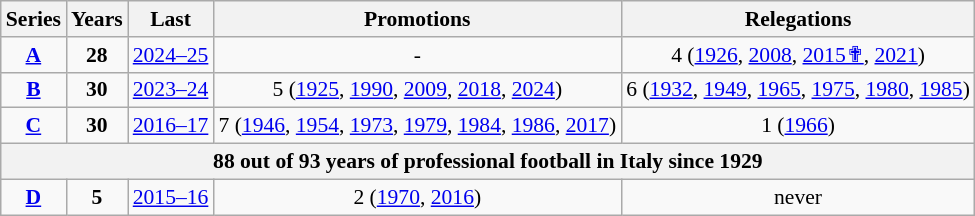<table class="wikitable sortable" style="font-size:90%; text-align: center;">
<tr>
<th>Series</th>
<th>Years</th>
<th>Last</th>
<th>Promotions</th>
<th>Relegations</th>
</tr>
<tr>
<td align=center><strong><a href='#'>A</a></strong></td>
<td><strong>28</strong></td>
<td><a href='#'>2024–25</a></td>
<td>-</td>
<td> 4 (<a href='#'>1926</a>, <a href='#'>2008</a>, <a href='#'>2015✟</a>, <a href='#'>2021</a>)</td>
</tr>
<tr>
<td align=center><strong><a href='#'>B</a></strong></td>
<td><strong>30</strong></td>
<td><a href='#'>2023–24</a></td>
<td> 5 (<a href='#'>1925</a>, <a href='#'>1990</a>, <a href='#'>2009</a>, <a href='#'>2018</a>, <a href='#'>2024</a>)</td>
<td> 6 (<a href='#'>1932</a>, <a href='#'>1949</a>, <a href='#'>1965</a>, <a href='#'>1975</a>, <a href='#'>1980</a>, <a href='#'>1985</a>)</td>
</tr>
<tr>
<td align=center><strong><a href='#'>C</a></strong></td>
<td><strong>30</strong></td>
<td><a href='#'>2016–17</a></td>
<td> 7 (<a href='#'>1946</a>, <a href='#'>1954</a>, <a href='#'>1973</a>, <a href='#'>1979</a>, <a href='#'>1984</a>, <a href='#'>1986</a>, <a href='#'>2017</a>)</td>
<td> 1 (<a href='#'>1966</a>)</td>
</tr>
<tr>
<th colspan=5>88 out of 93 years of professional football in Italy since 1929</th>
</tr>
<tr>
<td align=center><strong><a href='#'>D</a></strong></td>
<td><strong>5</strong></td>
<td><a href='#'>2015–16</a></td>
<td> 2 (<a href='#'>1970</a>, <a href='#'>2016</a>)</td>
<td>never</td>
</tr>
</table>
